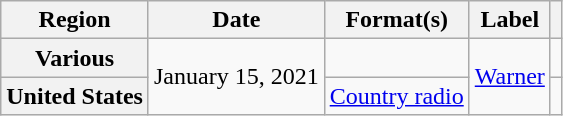<table class="wikitable plainrowheaders">
<tr>
<th scope="col">Region</th>
<th scope="col">Date</th>
<th scope="col">Format(s)</th>
<th scope="col">Label</th>
<th scope="col"></th>
</tr>
<tr>
<th scope="row">Various</th>
<td rowspan="2">January 15, 2021</td>
<td></td>
<td rowspan="2"><a href='#'>Warner</a></td>
<td style="text-align:center;"></td>
</tr>
<tr>
<th scope="row">United States</th>
<td><a href='#'>Country radio</a></td>
<td style="text-align:center;"></td>
</tr>
</table>
